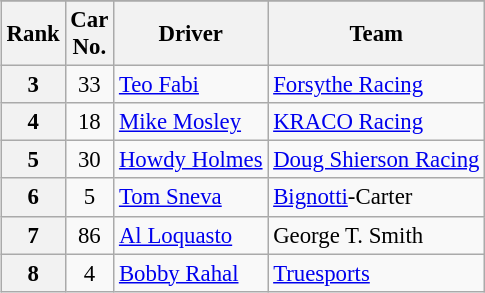<table>
<tr>
<td><br><table class="wikitable" style="font-size:95%;">
<tr>
</tr>
<tr>
<th>Rank</th>
<th>Car<br>No.</th>
<th>Driver</th>
<th>Team</th>
</tr>
<tr>
<th>3</th>
<td align="center">33</td>
<td><a href='#'>Teo Fabi</a></td>
<td><a href='#'>Forsythe Racing</a></td>
</tr>
<tr>
<th>4</th>
<td align="center">18</td>
<td><a href='#'>Mike Mosley</a></td>
<td><a href='#'>KRACO Racing</a></td>
</tr>
<tr>
<th>5</th>
<td align="center">30</td>
<td><a href='#'>Howdy Holmes</a><br></td>
<td><a href='#'>Doug Shierson Racing</a></td>
</tr>
<tr>
<th>6</th>
<td align="center">5</td>
<td><a href='#'>Tom Sneva</a></td>
<td><a href='#'>Bignotti</a>-Carter</td>
</tr>
<tr>
<th>7</th>
<td align="center">86</td>
<td><a href='#'>Al Loquasto</a></td>
<td>George T. Smith</td>
</tr>
<tr>
<th>8</th>
<td align="center">4</td>
<td><a href='#'>Bobby Rahal</a></td>
<td><a href='#'>Truesports</a></td>
</tr>
</table>
</td>
<td><br></td>
</tr>
</table>
